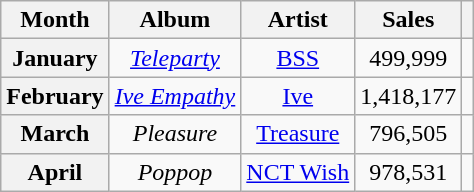<table class="wikitable sortable plainrowheaders" style="text-align:center">
<tr>
<th scope="col">Month</th>
<th scope="col">Album</th>
<th scope="col">Artist</th>
<th scope="col">Sales</th>
<th scope="col" class="unsortable"></th>
</tr>
<tr>
<th scope="row">January</th>
<td><em><a href='#'>Teleparty</a></em></td>
<td><a href='#'>BSS</a></td>
<td>499,999</td>
<td></td>
</tr>
<tr>
<th scope="row">February</th>
<td><em><a href='#'>Ive Empathy</a></em></td>
<td><a href='#'>Ive</a></td>
<td>1,418,177</td>
<td></td>
</tr>
<tr>
<th scope="row">March</th>
<td><em>Pleasure</em></td>
<td><a href='#'>Treasure</a></td>
<td>796,505</td>
<td></td>
</tr>
<tr>
<th scope="row">April</th>
<td><em>Poppop</em></td>
<td><a href='#'>NCT Wish</a></td>
<td>978,531</td>
<td></td>
</tr>
</table>
